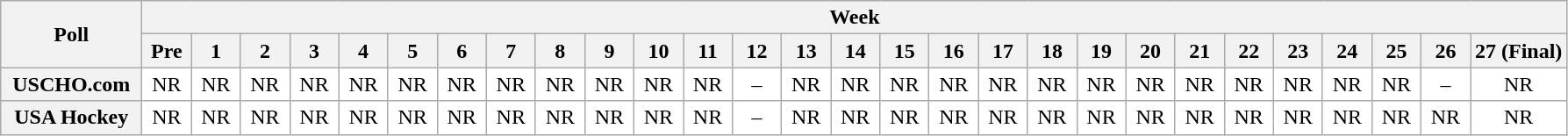<table class="wikitable" style="white-space:nowrap;">
<tr>
<th scope="col" width="100" rowspan="2">Poll</th>
<th colspan="28">Week</th>
</tr>
<tr>
<th scope="col" width="30">Pre</th>
<th scope="col" width="30">1</th>
<th scope="col" width="30">2</th>
<th scope="col" width="30">3</th>
<th scope="col" width="30">4</th>
<th scope="col" width="30">5</th>
<th scope="col" width="30">6</th>
<th scope="col" width="30">7</th>
<th scope="col" width="30">8</th>
<th scope="col" width="30">9</th>
<th scope="col" width="30">10</th>
<th scope="col" width="30">11</th>
<th scope="col" width="30">12</th>
<th scope="col" width="30">13</th>
<th scope="col" width="30">14</th>
<th scope="col" width="30">15</th>
<th scope="col" width="30">16</th>
<th scope="col" width="30">17</th>
<th scope="col" width="30">18</th>
<th scope="col" width="30">19</th>
<th scope="col" width="30">20</th>
<th scope="col" width="30">21</th>
<th scope="col" width="30">22</th>
<th scope="col" width="30">23</th>
<th scope="col" width="30">24</th>
<th scope="col" width="30">25</th>
<th scope="col" width="30">26</th>
<th scope="col" width="30">27 (Final)</th>
</tr>
<tr style="text-align:center;">
<th>USCHO.com</th>
<td bgcolor=FFFFFF>NR</td>
<td bgcolor=FFFFFF>NR</td>
<td bgcolor=FFFFFF>NR</td>
<td bgcolor=FFFFFF>NR</td>
<td bgcolor=FFFFFF>NR</td>
<td bgcolor=FFFFFF>NR</td>
<td bgcolor=FFFFFF>NR</td>
<td bgcolor=FFFFFF>NR</td>
<td bgcolor=FFFFFF>NR</td>
<td bgcolor=FFFFFF>NR</td>
<td bgcolor=FFFFFF>NR</td>
<td bgcolor=FFFFFF>NR</td>
<td bgcolor=FFFFFF>–</td>
<td bgcolor=FFFFFF>NR</td>
<td bgcolor=FFFFFF>NR</td>
<td bgcolor=FFFFFF>NR</td>
<td bgcolor=FFFFFF>NR</td>
<td bgcolor=FFFFFF>NR</td>
<td bgcolor=FFFFFF>NR</td>
<td bgcolor=FFFFFF>NR</td>
<td bgcolor=FFFFFF>NR</td>
<td bgcolor=FFFFFF>NR</td>
<td bgcolor=FFFFFF>NR</td>
<td bgcolor=FFFFFF>NR</td>
<td bgcolor=FFFFFF>NR</td>
<td bgcolor=FFFFFF>NR</td>
<td bgcolor=FFFFFF>–</td>
<td bgcolor=FFFFFF>NR</td>
</tr>
<tr style="text-align:center;">
<th>USA Hockey</th>
<td bgcolor=FFFFFF>NR</td>
<td bgcolor=FFFFFF>NR</td>
<td bgcolor=FFFFFF>NR</td>
<td bgcolor=FFFFFF>NR</td>
<td bgcolor=FFFFFF>NR</td>
<td bgcolor=FFFFFF>NR</td>
<td bgcolor=FFFFFF>NR</td>
<td bgcolor=FFFFFF>NR</td>
<td bgcolor=FFFFFF>NR</td>
<td bgcolor=FFFFFF>NR</td>
<td bgcolor=FFFFFF>NR</td>
<td bgcolor=FFFFFF>NR</td>
<td bgcolor=FFFFFF>–</td>
<td bgcolor=FFFFFF>NR</td>
<td bgcolor=FFFFFF>NR</td>
<td bgcolor=FFFFFF>NR</td>
<td bgcolor=FFFFFF>NR</td>
<td bgcolor=FFFFFF>NR</td>
<td bgcolor=FFFFFF>NR</td>
<td bgcolor=FFFFFF>NR</td>
<td bgcolor=FFFFFF>NR</td>
<td bgcolor=FFFFFF>NR</td>
<td bgcolor=FFFFFF>NR</td>
<td bgcolor=FFFFFF>NR</td>
<td bgcolor=FFFFFF>NR</td>
<td bgcolor=FFFFFF>NR</td>
<td bgcolor=FFFFFF>NR</td>
<td bgcolor=FFFFFF>NR</td>
</tr>
</table>
